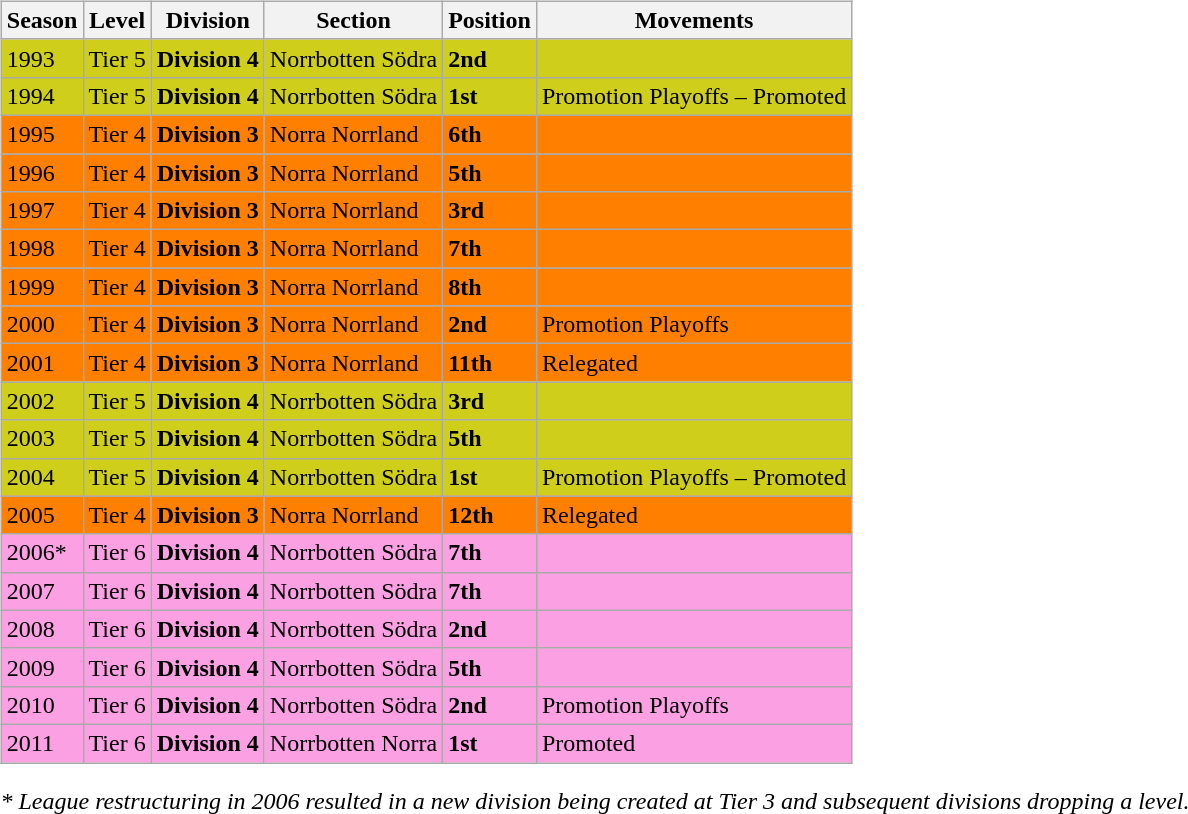<table>
<tr>
<td valign="top" width=0%><br><table class="wikitable">
<tr style="background:#f0f6fa;">
<th><strong>Season</strong></th>
<th><strong>Level</strong></th>
<th><strong>Division</strong></th>
<th><strong>Section</strong></th>
<th><strong>Position</strong></th>
<th><strong>Movements</strong></th>
</tr>
<tr>
<td style="background:#CECE1B;">1993</td>
<td style="background:#CECE1B;">Tier 5</td>
<td style="background:#CECE1B;"><strong>Division 4</strong></td>
<td style="background:#CECE1B;">Norrbotten Södra</td>
<td style="background:#CECE1B;"><strong>2nd</strong></td>
<td style="background:#CECE1B;"></td>
</tr>
<tr>
<td style="background:#CECE1B;">1994</td>
<td style="background:#CECE1B;">Tier 5</td>
<td style="background:#CECE1B;"><strong>Division 4</strong></td>
<td style="background:#CECE1B;">Norrbotten Södra</td>
<td style="background:#CECE1B;"><strong>1st</strong></td>
<td style="background:#CECE1B;">Promotion Playoffs – Promoted</td>
</tr>
<tr>
<td style="background:#FF7F00;">1995</td>
<td style="background:#FF7F00;">Tier 4</td>
<td style="background:#FF7F00;"><strong>Division 3</strong></td>
<td style="background:#FF7F00;">Norra Norrland</td>
<td style="background:#FF7F00;"><strong>6th</strong></td>
<td style="background:#FF7F00;"></td>
</tr>
<tr>
<td style="background:#FF7F00;">1996</td>
<td style="background:#FF7F00;">Tier 4</td>
<td style="background:#FF7F00;"><strong>Division 3</strong></td>
<td style="background:#FF7F00;">Norra Norrland</td>
<td style="background:#FF7F00;"><strong>5th</strong></td>
<td style="background:#FF7F00;"></td>
</tr>
<tr>
<td style="background:#FF7F00;">1997</td>
<td style="background:#FF7F00;">Tier 4</td>
<td style="background:#FF7F00;"><strong>Division 3</strong></td>
<td style="background:#FF7F00;">Norra Norrland</td>
<td style="background:#FF7F00;"><strong>3rd</strong></td>
<td style="background:#FF7F00;"></td>
</tr>
<tr>
<td style="background:#FF7F00;">1998</td>
<td style="background:#FF7F00;">Tier 4</td>
<td style="background:#FF7F00;"><strong>Division 3</strong></td>
<td style="background:#FF7F00;">Norra Norrland</td>
<td style="background:#FF7F00;"><strong>7th</strong></td>
<td style="background:#FF7F00;"></td>
</tr>
<tr>
<td style="background:#FF7F00;">1999</td>
<td style="background:#FF7F00;">Tier 4</td>
<td style="background:#FF7F00;"><strong>Division 3</strong></td>
<td style="background:#FF7F00;">Norra Norrland</td>
<td style="background:#FF7F00;"><strong>8th</strong></td>
<td style="background:#FF7F00;"></td>
</tr>
<tr>
<td style="background:#FF7F00;">2000</td>
<td style="background:#FF7F00;">Tier 4</td>
<td style="background:#FF7F00;"><strong>Division 3</strong></td>
<td style="background:#FF7F00;">Norra Norrland</td>
<td style="background:#FF7F00;"><strong>2nd</strong></td>
<td style="background:#FF7F00;">Promotion Playoffs</td>
</tr>
<tr>
<td style="background:#FF7F00;">2001</td>
<td style="background:#FF7F00;">Tier 4</td>
<td style="background:#FF7F00;"><strong>Division 3</strong></td>
<td style="background:#FF7F00;">Norra Norrland</td>
<td style="background:#FF7F00;"><strong>11th</strong></td>
<td style="background:#FF7F00;">Relegated</td>
</tr>
<tr>
<td style="background:#CECE1B;">2002</td>
<td style="background:#CECE1B;">Tier 5</td>
<td style="background:#CECE1B;"><strong>Division 4</strong></td>
<td style="background:#CECE1B;">Norrbotten Södra</td>
<td style="background:#CECE1B;"><strong>3rd</strong></td>
<td style="background:#CECE1B;"></td>
</tr>
<tr>
<td style="background:#CECE1B;">2003</td>
<td style="background:#CECE1B;">Tier 5</td>
<td style="background:#CECE1B;"><strong>Division 4</strong></td>
<td style="background:#CECE1B;">Norrbotten Södra</td>
<td style="background:#CECE1B;"><strong>5th</strong></td>
<td style="background:#CECE1B;"></td>
</tr>
<tr>
<td style="background:#CECE1B;">2004</td>
<td style="background:#CECE1B;">Tier 5</td>
<td style="background:#CECE1B;"><strong>Division 4</strong></td>
<td style="background:#CECE1B;">Norrbotten Södra</td>
<td style="background:#CECE1B;"><strong>1st</strong></td>
<td style="background:#CECE1B;">Promotion Playoffs – Promoted</td>
</tr>
<tr>
<td style="background:#FF7F00;">2005</td>
<td style="background:#FF7F00;">Tier 4</td>
<td style="background:#FF7F00;"><strong>Division 3</strong></td>
<td style="background:#FF7F00;">Norra Norrland</td>
<td style="background:#FF7F00;"><strong>12th</strong></td>
<td style="background:#FF7F00;">Relegated</td>
</tr>
<tr>
<td style="background:#FBA0E3;">2006*</td>
<td style="background:#FBA0E3;">Tier 6</td>
<td style="background:#FBA0E3;"><strong>Division 4</strong></td>
<td style="background:#FBA0E3;">Norrbotten Södra</td>
<td style="background:#FBA0E3;"><strong>7th</strong></td>
<td style="background:#FBA0E3;"></td>
</tr>
<tr>
<td style="background:#FBA0E3;">2007</td>
<td style="background:#FBA0E3;">Tier 6</td>
<td style="background:#FBA0E3;"><strong>Division 4</strong></td>
<td style="background:#FBA0E3;">Norrbotten Södra</td>
<td style="background:#FBA0E3;"><strong>7th</strong></td>
<td style="background:#FBA0E3;"></td>
</tr>
<tr>
<td style="background:#FBA0E3;">2008</td>
<td style="background:#FBA0E3;">Tier 6</td>
<td style="background:#FBA0E3;"><strong>Division 4</strong></td>
<td style="background:#FBA0E3;">Norrbotten Södra</td>
<td style="background:#FBA0E3;"><strong>2nd</strong></td>
<td style="background:#FBA0E3;"></td>
</tr>
<tr>
<td style="background:#FBA0E3;">2009</td>
<td style="background:#FBA0E3;">Tier 6</td>
<td style="background:#FBA0E3;"><strong>Division 4</strong></td>
<td style="background:#FBA0E3;">Norrbotten Södra</td>
<td style="background:#FBA0E3;"><strong>5th</strong></td>
<td style="background:#FBA0E3;"></td>
</tr>
<tr>
<td style="background:#FBA0E3;">2010</td>
<td style="background:#FBA0E3;">Tier 6</td>
<td style="background:#FBA0E3;"><strong>Division 4</strong></td>
<td style="background:#FBA0E3;">Norrbotten Södra</td>
<td style="background:#FBA0E3;"><strong>2nd</strong></td>
<td style="background:#FBA0E3;">Promotion Playoffs</td>
</tr>
<tr>
<td style="background:#FBA0E3;">2011</td>
<td style="background:#FBA0E3;">Tier 6</td>
<td style="background:#FBA0E3;"><strong>Division 4</strong></td>
<td style="background:#FBA0E3;">Norrbotten Norra</td>
<td style="background:#FBA0E3;"><strong>1st</strong></td>
<td style="background:#FBA0E3;">Promoted</td>
</tr>
</table>
<em>* League restructuring in 2006 resulted in a new division being created at Tier 3 and subsequent divisions dropping a level.</em>


</td>
</tr>
</table>
